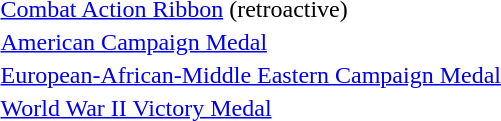<table>
<tr>
<td></td>
<td><a href='#'>Combat Action Ribbon</a> (retroactive)</td>
</tr>
<tr>
<td></td>
<td><a href='#'>American Campaign Medal</a></td>
</tr>
<tr>
<td></td>
<td><a href='#'>European-African-Middle Eastern Campaign Medal</a></td>
</tr>
<tr>
<td></td>
<td><a href='#'>World War II Victory Medal</a></td>
</tr>
</table>
